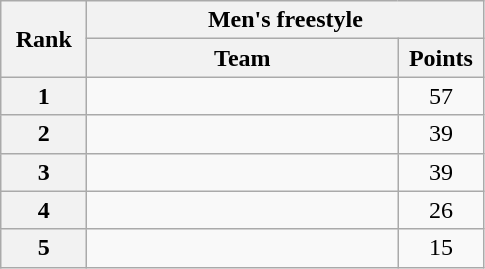<table class="wikitable" style="text-align:center;">
<tr>
<th width=50 rowspan="2">Rank</th>
<th colspan="2">Men's freestyle</th>
</tr>
<tr>
<th width=200>Team</th>
<th width=50>Points</th>
</tr>
<tr>
<th>1</th>
<td align=left></td>
<td>57</td>
</tr>
<tr>
<th>2</th>
<td align=left></td>
<td>39</td>
</tr>
<tr>
<th>3</th>
<td align=left></td>
<td>39</td>
</tr>
<tr>
<th>4</th>
<td align=left></td>
<td>26</td>
</tr>
<tr>
<th>5</th>
<td align=left></td>
<td>15</td>
</tr>
</table>
